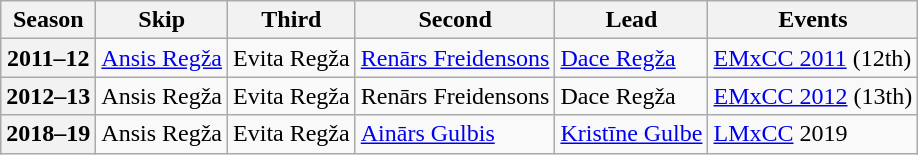<table class="wikitable">
<tr>
<th scope="col">Season</th>
<th scope="col">Skip</th>
<th scope="col">Third</th>
<th scope="col">Second</th>
<th scope="col">Lead</th>
<th scope="col">Events</th>
</tr>
<tr>
<th scope="row">2011–12</th>
<td><a href='#'>Ansis Regža</a></td>
<td>Evita Regža</td>
<td><a href='#'>Renārs Freidensons</a></td>
<td><a href='#'>Dace Regža</a></td>
<td><a href='#'>EMxCC 2011</a> (12th)</td>
</tr>
<tr>
<th scope="row">2012–13</th>
<td>Ansis Regža</td>
<td>Evita Regža</td>
<td>Renārs Freidensons</td>
<td>Dace Regža</td>
<td><a href='#'>EMxCC 2012</a> (13th)</td>
</tr>
<tr>
<th scope="row">2018–19</th>
<td>Ansis Regža</td>
<td>Evita Regža</td>
<td><a href='#'>Ainārs Gulbis</a></td>
<td><a href='#'>Kristīne Gulbe</a></td>
<td><a href='#'>LMxCC</a> 2019 </td>
</tr>
</table>
